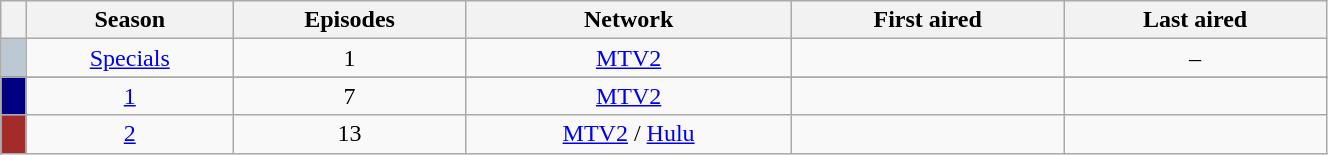<table class="wikitable"  style="text-align:center; width:70%;">
<tr>
<th></th>
<th>Season</th>
<th>Episodes</th>
<th>Network</th>
<th>First aired</th>
<th>Last aired</th>
</tr>
<tr>
<td style="background: #BCC9D2;"></td>
<td><a href='#'>Specials</a></td>
<td style="padding: 0 8px;">1</td>
<td><a href='#'>MTV2</a></td>
<td style="padding: 0 8px;"></td>
<td style="padding: 0 8px;">–</td>
</tr>
<tr>
</tr>
<tr>
<td style="background: #000080;"></td>
<td><a href='#'>1</a></td>
<td style="padding: 0 8px;">7</td>
<td><a href='#'>MTV2</a></td>
<td style="padding: 0 8px;"></td>
<td style="padding: 0 8px;"></td>
</tr>
<tr>
<td style="background: #A52A2A;"></td>
<td><a href='#'>2</a></td>
<td style="padding: 0 8px;">13</td>
<td><a href='#'>MTV2</a> / <a href='#'>Hulu</a></td>
<td style="padding: 0 8px;"></td>
<td style="padding: 0 8px;"></td>
</tr>
</table>
